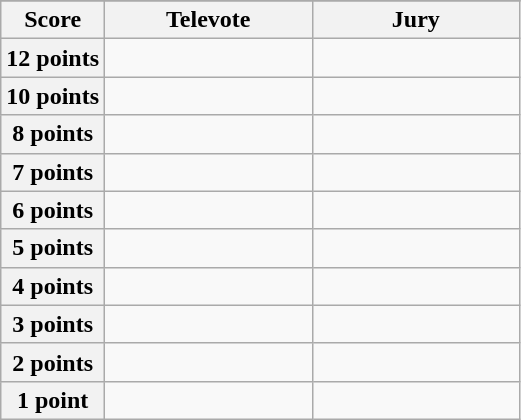<table class="wikitable">
<tr>
</tr>
<tr>
<th scope="col" width="20%">Score</th>
<th scope="col" width="40%">Televote</th>
<th scope="col" width="40%">Jury</th>
</tr>
<tr>
<th scope="row">12 points</th>
<td></td>
<td></td>
</tr>
<tr>
<th scope="row">10 points</th>
<td></td>
<td></td>
</tr>
<tr>
<th scope="row">8 points</th>
<td></td>
<td></td>
</tr>
<tr>
<th scope="row">7 points</th>
<td></td>
<td></td>
</tr>
<tr>
<th scope="row">6 points</th>
<td></td>
<td></td>
</tr>
<tr>
<th scope="row">5 points</th>
<td></td>
<td></td>
</tr>
<tr>
<th scope="row">4 points</th>
<td></td>
<td></td>
</tr>
<tr>
<th scope="row">3 points</th>
<td></td>
<td></td>
</tr>
<tr>
<th scope="row">2 points</th>
<td></td>
<td></td>
</tr>
<tr>
<th scope="row">1 point</th>
<td></td>
<td></td>
</tr>
</table>
